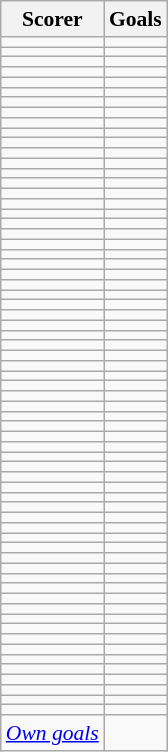<table class="wikitable sortable" style="font-size:90%">
<tr>
<th>Scorer</th>
<th>Goals</th>
</tr>
<tr>
<td> </td>
<td></td>
</tr>
<tr>
<td> </td>
<td></td>
</tr>
<tr>
<td> </td>
<td></td>
</tr>
<tr>
<td> </td>
<td></td>
</tr>
<tr>
<td> </td>
<td></td>
</tr>
<tr>
<td> </td>
<td></td>
</tr>
<tr>
<td> </td>
<td></td>
</tr>
<tr>
<td> </td>
<td></td>
</tr>
<tr>
<td> </td>
<td></td>
</tr>
<tr>
<td> </td>
<td></td>
</tr>
<tr>
<td> </td>
<td></td>
</tr>
<tr>
<td> </td>
<td></td>
</tr>
<tr>
<td> </td>
<td></td>
</tr>
<tr>
<td> </td>
<td></td>
</tr>
<tr>
<td> </td>
<td></td>
</tr>
<tr>
<td> </td>
<td></td>
</tr>
<tr>
<td> </td>
<td></td>
</tr>
<tr>
<td> </td>
<td></td>
</tr>
<tr>
<td> </td>
<td></td>
</tr>
<tr>
<td> </td>
<td></td>
</tr>
<tr>
<td> </td>
<td></td>
</tr>
<tr>
<td> </td>
<td></td>
</tr>
<tr>
<td> </td>
<td></td>
</tr>
<tr>
<td> </td>
<td></td>
</tr>
<tr>
<td> </td>
<td></td>
</tr>
<tr>
<td> </td>
<td></td>
</tr>
<tr>
<td> </td>
<td></td>
</tr>
<tr>
<td> </td>
<td></td>
</tr>
<tr>
<td> </td>
<td></td>
</tr>
<tr>
<td> </td>
<td></td>
</tr>
<tr>
<td> </td>
<td></td>
</tr>
<tr>
<td> </td>
<td></td>
</tr>
<tr>
<td> </td>
<td></td>
</tr>
<tr>
<td> </td>
<td></td>
</tr>
<tr>
<td> </td>
<td></td>
</tr>
<tr>
<td> </td>
<td></td>
</tr>
<tr>
<td> </td>
<td></td>
</tr>
<tr>
<td> </td>
<td></td>
</tr>
<tr>
<td> </td>
<td></td>
</tr>
<tr>
<td> </td>
<td></td>
</tr>
<tr>
<td> </td>
<td></td>
</tr>
<tr>
<td> </td>
<td></td>
</tr>
<tr>
<td> </td>
<td></td>
</tr>
<tr>
<td> </td>
<td></td>
</tr>
<tr>
<td> </td>
<td></td>
</tr>
<tr>
<td> </td>
<td></td>
</tr>
<tr>
<td> </td>
<td></td>
</tr>
<tr>
<td> </td>
<td></td>
</tr>
<tr>
<td> </td>
<td></td>
</tr>
<tr>
<td> </td>
<td></td>
</tr>
<tr>
<td> </td>
<td></td>
</tr>
<tr>
<td> </td>
<td></td>
</tr>
<tr>
<td> </td>
<td></td>
</tr>
<tr>
<td> </td>
<td></td>
</tr>
<tr>
<td> </td>
<td></td>
</tr>
<tr>
<td> </td>
<td></td>
</tr>
<tr>
<td> </td>
<td></td>
</tr>
<tr>
<td> </td>
<td></td>
</tr>
<tr>
<td> </td>
<td></td>
</tr>
<tr>
<td> </td>
<td></td>
</tr>
<tr>
<td> </td>
<td></td>
</tr>
<tr>
<td> </td>
<td></td>
</tr>
<tr>
<td> </td>
<td></td>
</tr>
<tr>
<td> </td>
<td></td>
</tr>
<tr>
<td> </td>
<td></td>
</tr>
<tr>
<td> </td>
<td></td>
</tr>
<tr>
<td> </td>
<td></td>
</tr>
<tr>
<td><em><a href='#'>Own goals</a></em></td>
<td></td>
</tr>
</table>
